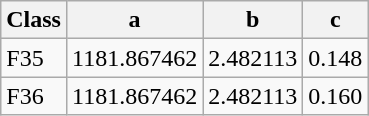<table class="wikitable">
<tr>
<th>Class</th>
<th>a</th>
<th>b</th>
<th>c</th>
</tr>
<tr>
<td>F35</td>
<td>1181.867462</td>
<td>2.482113</td>
<td>0.148</td>
</tr>
<tr>
<td>F36</td>
<td>1181.867462</td>
<td>2.482113</td>
<td>0.160</td>
</tr>
</table>
